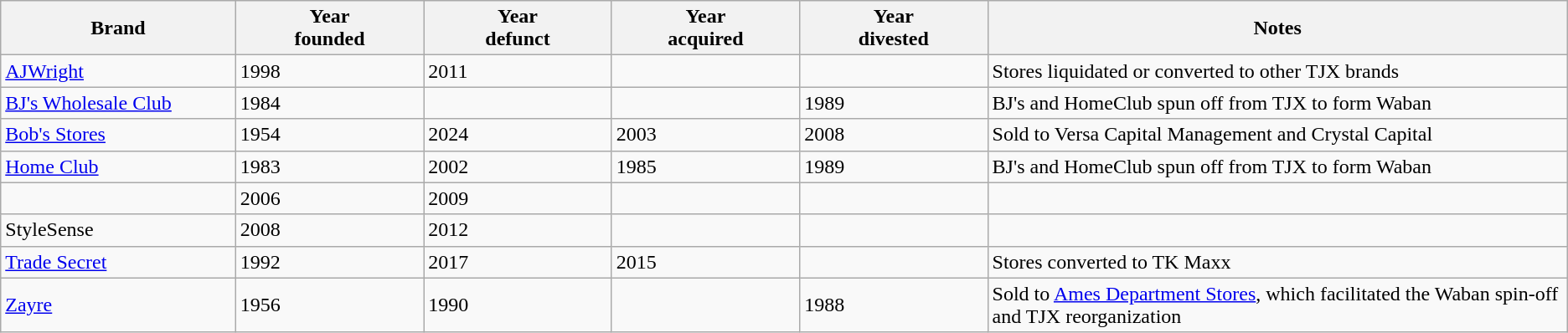<table class="wikitable sortable">
<tr>
<th style="width:15%;">Brand</th>
<th style="width:12%;">Year<br>founded</th>
<th style="width:12%;">Year<br>defunct</th>
<th style="width:12%;">Year<br>acquired</th>
<th style="width:12%;">Year<br>divested</th>
<th class="unsortable">Notes</th>
</tr>
<tr>
<td><a href='#'>AJWright</a></td>
<td>1998</td>
<td>2011</td>
<td></td>
<td></td>
<td>Stores liquidated or converted to other TJX brands</td>
</tr>
<tr>
<td><a href='#'>BJ's Wholesale Club</a></td>
<td>1984</td>
<td></td>
<td></td>
<td>1989</td>
<td>BJ's and HomeClub spun off from TJX to form Waban</td>
</tr>
<tr>
<td><a href='#'>Bob's Stores</a></td>
<td>1954</td>
<td>2024</td>
<td>2003</td>
<td>2008</td>
<td>Sold to Versa Capital Management and Crystal Capital</td>
</tr>
<tr>
<td><a href='#'>Home Club</a></td>
<td>1983</td>
<td>2002</td>
<td>1985</td>
<td>1989</td>
<td>BJ's and HomeClub spun off from TJX to form Waban</td>
</tr>
<tr>
<td></td>
<td>2006</td>
<td>2009</td>
<td></td>
<td></td>
<td></td>
</tr>
<tr>
<td>StyleSense</td>
<td>2008</td>
<td>2012</td>
<td></td>
<td></td>
<td></td>
</tr>
<tr>
<td><a href='#'>Trade Secret</a></td>
<td>1992</td>
<td>2017</td>
<td>2015</td>
<td></td>
<td>Stores converted to TK Maxx</td>
</tr>
<tr>
<td><a href='#'>Zayre</a></td>
<td>1956</td>
<td>1990</td>
<td></td>
<td>1988</td>
<td>Sold to <a href='#'>Ames Department Stores</a>, which facilitated the Waban spin-off and TJX reorganization</td>
</tr>
</table>
